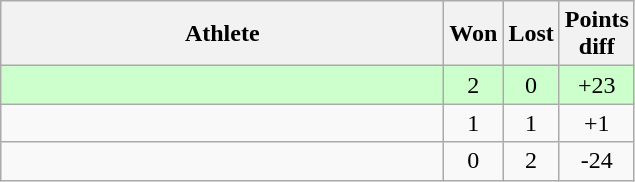<table class="wikitable">
<tr>
<th style="width:18em">Athlete</th>
<th>Won</th>
<th>Lost</th>
<th>Points<br>diff</th>
</tr>
<tr bgcolor="#ccffcc">
<td></td>
<td align="center">2</td>
<td align="center">0</td>
<td align="center">+23</td>
</tr>
<tr>
<td></td>
<td align="center">1</td>
<td align="center">1</td>
<td align="center">+1</td>
</tr>
<tr>
<td></td>
<td align="center">0</td>
<td align="center">2</td>
<td align="center">-24</td>
</tr>
</table>
